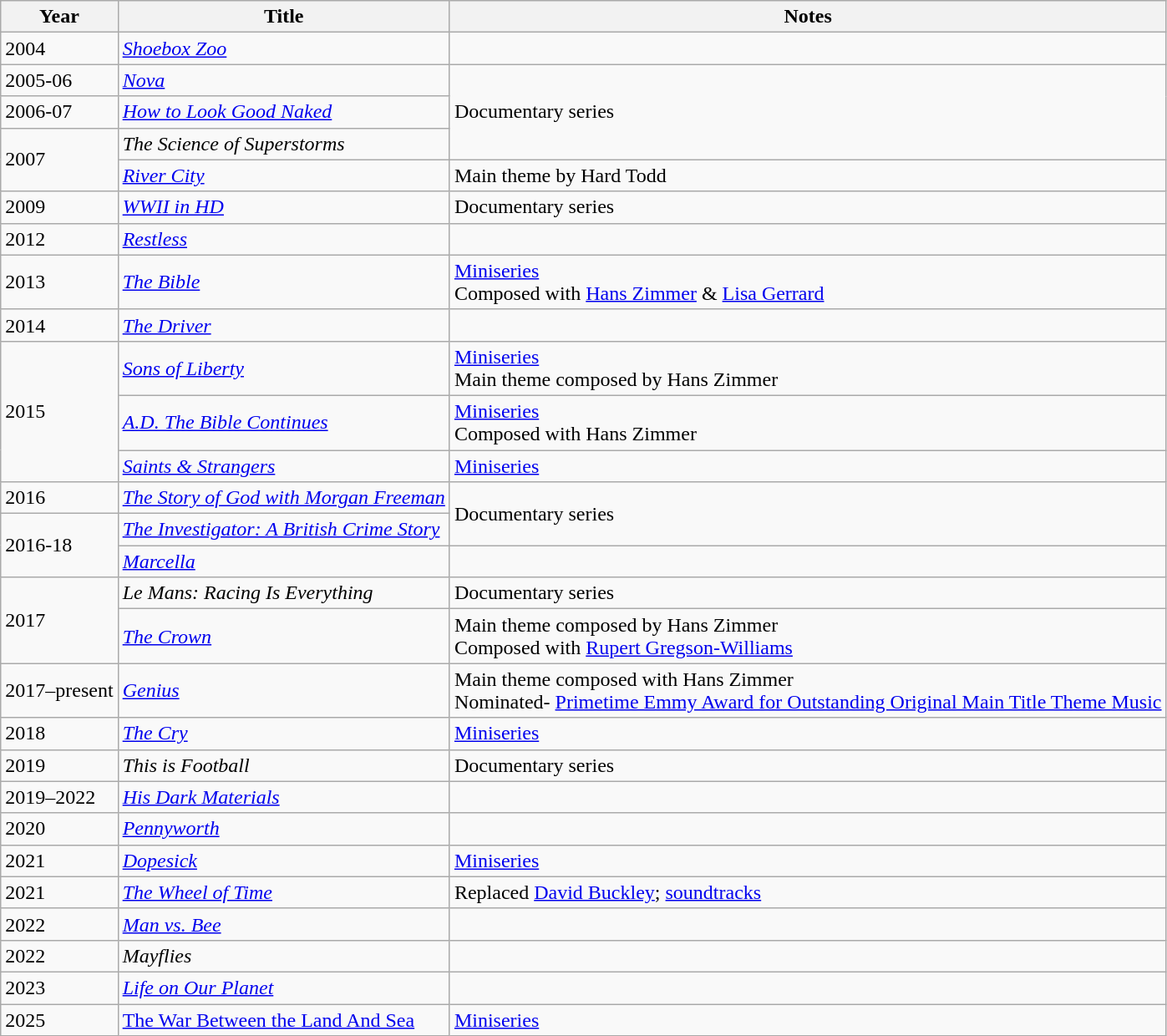<table class="wikitable sortable">
<tr>
<th>Year</th>
<th>Title</th>
<th>Notes</th>
</tr>
<tr>
<td>2004</td>
<td><em><a href='#'>Shoebox Zoo</a></em></td>
<td></td>
</tr>
<tr>
<td>2005-06</td>
<td><a href='#'><em>Nova</em></a></td>
<td rowspan="3">Documentary series</td>
</tr>
<tr>
<td>2006-07</td>
<td><em><a href='#'>How to Look Good Naked</a></em></td>
</tr>
<tr>
<td rowspan="2">2007</td>
<td><em>The Science of Superstorms</em></td>
</tr>
<tr>
<td><em><a href='#'>River City</a></em></td>
<td>Main theme by Hard Todd</td>
</tr>
<tr>
<td>2009</td>
<td><em><a href='#'>WWII in HD</a></em></td>
<td>Documentary series</td>
</tr>
<tr>
<td>2012</td>
<td><em><a href='#'>Restless</a></em></td>
<td></td>
</tr>
<tr>
<td>2013</td>
<td><em><a href='#'>The Bible</a></em></td>
<td><a href='#'>Miniseries</a><br>Composed with <a href='#'>Hans Zimmer</a> & <a href='#'>Lisa Gerrard</a></td>
</tr>
<tr>
<td>2014</td>
<td><a href='#'><em>The Driver</em></a></td>
<td></td>
</tr>
<tr>
<td rowspan="3">2015</td>
<td><a href='#'><em>Sons of Liberty</em></a></td>
<td><a href='#'>Miniseries</a><br>Main theme composed by Hans Zimmer</td>
</tr>
<tr>
<td><em><a href='#'>A.D. The Bible Continues</a></em></td>
<td><a href='#'>Miniseries</a><br>Composed with Hans Zimmer</td>
</tr>
<tr>
<td><em><a href='#'>Saints & Strangers</a></em></td>
<td><a href='#'>Miniseries</a></td>
</tr>
<tr>
<td>2016</td>
<td><em><a href='#'>The Story of God with Morgan Freeman</a></em></td>
<td rowspan="2">Documentary series</td>
</tr>
<tr>
<td rowspan="2">2016-18</td>
<td><em><a href='#'>The Investigator: A British Crime Story</a></em></td>
</tr>
<tr>
<td><em><a href='#'>Marcella</a></em></td>
<td></td>
</tr>
<tr>
<td rowspan="2">2017</td>
<td><em>Le Mans: Racing Is Everything</em></td>
<td>Documentary series</td>
</tr>
<tr>
<td><em><a href='#'>The Crown</a></em></td>
<td>Main theme composed by Hans Zimmer<br>Composed with <a href='#'>Rupert Gregson-Williams</a></td>
</tr>
<tr>
<td>2017–present</td>
<td><em><a href='#'>Genius</a></em></td>
<td>Main theme composed with Hans Zimmer<br>Nominated- <a href='#'>Primetime Emmy Award for Outstanding Original Main Title Theme Music</a></td>
</tr>
<tr>
<td>2018</td>
<td><a href='#'><em>The Cry</em></a></td>
<td><a href='#'>Miniseries</a></td>
</tr>
<tr>
<td>2019</td>
<td><em>This is Football</em></td>
<td>Documentary series</td>
</tr>
<tr>
<td>2019–2022</td>
<td><em><a href='#'>His Dark Materials</a></em></td>
<td></td>
</tr>
<tr>
<td>2020</td>
<td><em><a href='#'>Pennyworth</a></em></td>
<td></td>
</tr>
<tr>
<td>2021</td>
<td><em><a href='#'>Dopesick</a></em></td>
<td><a href='#'>Miniseries</a></td>
</tr>
<tr>
<td>2021</td>
<td><em><a href='#'>The Wheel of Time</a></em></td>
<td>Replaced <a href='#'>David Buckley</a>; <a href='#'>soundtracks</a></td>
</tr>
<tr>
<td>2022</td>
<td><em><a href='#'>Man vs. Bee</a></em></td>
<td></td>
</tr>
<tr>
<td>2022</td>
<td><em>Mayflies</em></td>
<td></td>
</tr>
<tr>
<td>2023</td>
<td><em><a href='#'>Life on Our Planet</a></em></td>
<td></td>
</tr>
<tr>
<td>2025</td>
<td><a href='#'>The War Between the Land And Sea</a></td>
<td><a href='#'>Miniseries</a></td>
</tr>
</table>
